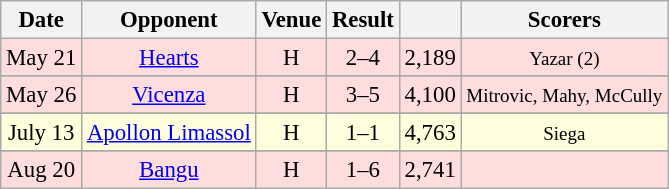<table class="wikitable" style="font-size:95%; text-align:center">
<tr>
<th>Date</th>
<th>Opponent</th>
<th>Venue</th>
<th>Result</th>
<th></th>
<th>Scorers</th>
</tr>
<tr bgcolor="#ffdddd">
<td>May 21</td>
<td>  <a href='#'>Hearts</a></td>
<td>H</td>
<td>2–4</td>
<td>2,189</td>
<td><small>Yazar (2)</small></td>
</tr>
<tr>
</tr>
<tr bgcolor="#ffdddd">
<td>May 26</td>
<td>  <a href='#'>Vicenza</a></td>
<td>H</td>
<td>3–5</td>
<td>4,100</td>
<td><small>Mitrovic, Mahy, McCully</small></td>
</tr>
<tr>
</tr>
<tr bgcolor="#ffffdd">
<td>July 13</td>
<td>  <a href='#'>Apollon Limassol</a></td>
<td>H</td>
<td>1–1</td>
<td>4,763</td>
<td><small>Siega</small></td>
</tr>
<tr>
</tr>
<tr bgcolor="#ffdddd">
<td>Aug 20</td>
<td>  <a href='#'>Bangu</a></td>
<td>H</td>
<td>1–6</td>
<td>2,741</td>
<td></td>
</tr>
</table>
